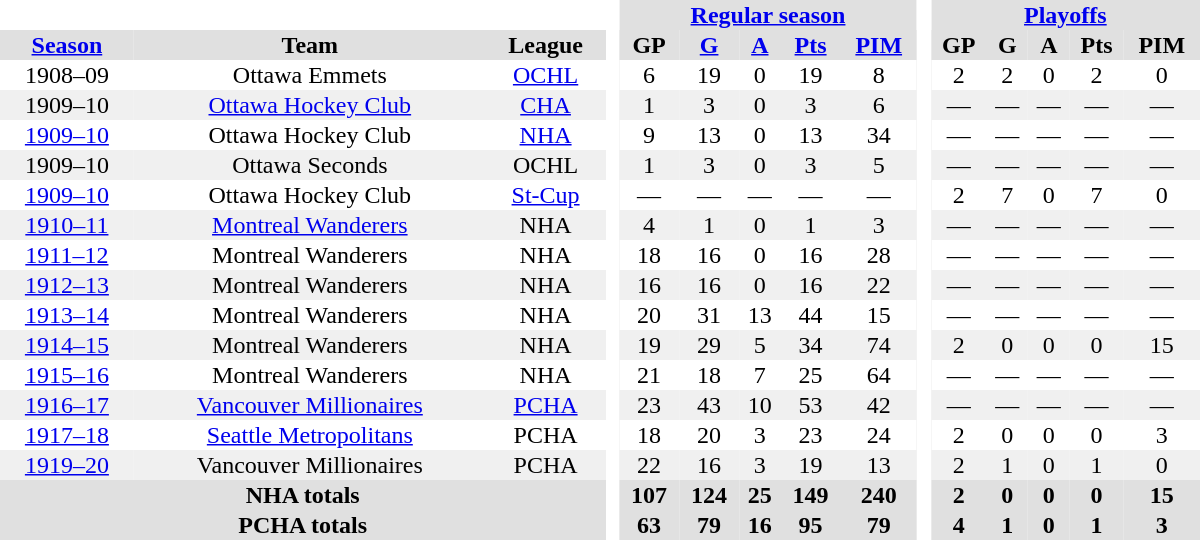<table border="0" cellpadding="1" cellspacing="0" style="text-align:center; width:50em">
<tr bgcolor="#e0e0e0">
<th colspan="3" bgcolor="#ffffff"> </th>
<th rowspan="99" bgcolor="#ffffff"> </th>
<th colspan="5"><a href='#'>Regular season</a></th>
<th rowspan="99" bgcolor="#ffffff"> </th>
<th colspan="5"><a href='#'>Playoffs</a></th>
</tr>
<tr bgcolor="#e0e0e0">
<th><a href='#'>Season</a></th>
<th>Team</th>
<th>League</th>
<th>GP</th>
<th><a href='#'>G</a></th>
<th><a href='#'>A</a></th>
<th><a href='#'>Pts</a></th>
<th><a href='#'>PIM</a></th>
<th>GP</th>
<th>G</th>
<th>A</th>
<th>Pts</th>
<th>PIM</th>
</tr>
<tr>
<td>1908–09</td>
<td>Ottawa Emmets</td>
<td><a href='#'>OCHL</a></td>
<td>6</td>
<td>19</td>
<td>0</td>
<td>19</td>
<td>8</td>
<td>2</td>
<td>2</td>
<td>0</td>
<td>2</td>
<td>0</td>
</tr>
<tr bgcolor="#f0f0f0">
<td>1909–10</td>
<td><a href='#'>Ottawa Hockey Club</a></td>
<td><a href='#'>CHA</a></td>
<td>1</td>
<td>3</td>
<td>0</td>
<td>3</td>
<td>6</td>
<td>—</td>
<td>—</td>
<td>—</td>
<td>—</td>
<td>—</td>
</tr>
<tr>
<td><a href='#'>1909–10</a></td>
<td>Ottawa Hockey Club</td>
<td><a href='#'>NHA</a></td>
<td>9</td>
<td>13</td>
<td>0</td>
<td>13</td>
<td>34</td>
<td>—</td>
<td>—</td>
<td>—</td>
<td>—</td>
<td>—</td>
</tr>
<tr bgcolor="#f0f0f0">
<td>1909–10</td>
<td>Ottawa Seconds</td>
<td>OCHL</td>
<td>1</td>
<td>3</td>
<td>0</td>
<td>3</td>
<td>5</td>
<td>—</td>
<td>—</td>
<td>—</td>
<td>—</td>
<td>—</td>
</tr>
<tr>
<td><a href='#'>1909–10</a></td>
<td>Ottawa Hockey Club</td>
<td><a href='#'>St-Cup</a></td>
<td>—</td>
<td>—</td>
<td>—</td>
<td>—</td>
<td>—</td>
<td>2</td>
<td>7</td>
<td>0</td>
<td>7</td>
<td>0</td>
</tr>
<tr bgcolor="#f0f0f0">
<td><a href='#'>1910–11</a></td>
<td><a href='#'>Montreal Wanderers</a></td>
<td>NHA</td>
<td>4</td>
<td>1</td>
<td>0</td>
<td>1</td>
<td>3</td>
<td>—</td>
<td>—</td>
<td>—</td>
<td>—</td>
<td>—</td>
</tr>
<tr>
<td><a href='#'>1911–12</a></td>
<td>Montreal Wanderers</td>
<td>NHA</td>
<td>18</td>
<td>16</td>
<td>0</td>
<td>16</td>
<td>28</td>
<td>—</td>
<td>—</td>
<td>—</td>
<td>—</td>
<td>—</td>
</tr>
<tr bgcolor="#f0f0f0">
<td><a href='#'>1912–13</a></td>
<td>Montreal Wanderers</td>
<td>NHA</td>
<td>16</td>
<td>16</td>
<td>0</td>
<td>16</td>
<td>22</td>
<td>—</td>
<td>—</td>
<td>—</td>
<td>—</td>
<td>—</td>
</tr>
<tr>
<td><a href='#'>1913–14</a></td>
<td>Montreal Wanderers</td>
<td>NHA</td>
<td>20</td>
<td>31</td>
<td>13</td>
<td>44</td>
<td>15</td>
<td>—</td>
<td>—</td>
<td>—</td>
<td>—</td>
<td>—</td>
</tr>
<tr bgcolor="#f0f0f0">
<td><a href='#'>1914–15</a></td>
<td>Montreal Wanderers</td>
<td>NHA</td>
<td>19</td>
<td>29</td>
<td>5</td>
<td>34</td>
<td>74</td>
<td>2</td>
<td>0</td>
<td>0</td>
<td>0</td>
<td>15</td>
</tr>
<tr>
<td><a href='#'>1915–16</a></td>
<td>Montreal Wanderers</td>
<td>NHA</td>
<td>21</td>
<td>18</td>
<td>7</td>
<td>25</td>
<td>64</td>
<td>—</td>
<td>—</td>
<td>—</td>
<td>—</td>
<td>—</td>
</tr>
<tr bgcolor="#f0f0f0">
<td><a href='#'>1916–17</a></td>
<td><a href='#'>Vancouver Millionaires</a></td>
<td><a href='#'>PCHA</a></td>
<td>23</td>
<td>43</td>
<td>10</td>
<td>53</td>
<td>42</td>
<td>—</td>
<td>—</td>
<td>—</td>
<td>—</td>
<td>—</td>
</tr>
<tr>
<td><a href='#'>1917–18</a></td>
<td><a href='#'>Seattle Metropolitans</a></td>
<td>PCHA</td>
<td>18</td>
<td>20</td>
<td>3</td>
<td>23</td>
<td>24</td>
<td>2</td>
<td>0</td>
<td>0</td>
<td>0</td>
<td>3</td>
</tr>
<tr bgcolor="#f0f0f0">
<td><a href='#'>1919–20</a></td>
<td>Vancouver Millionaires</td>
<td>PCHA</td>
<td>22</td>
<td>16</td>
<td>3</td>
<td>19</td>
<td>13</td>
<td>2</td>
<td>1</td>
<td>0</td>
<td>1</td>
<td>0</td>
</tr>
<tr bgcolor="#e0e0e0">
<th colspan="3">NHA totals</th>
<th>107</th>
<th>124</th>
<th>25</th>
<th>149</th>
<th>240</th>
<th>2</th>
<th>0</th>
<th>0</th>
<th>0</th>
<th>15</th>
</tr>
<tr bgcolor="#e0e0e0">
<th colspan="3">PCHA totals</th>
<th>63</th>
<th>79</th>
<th>16</th>
<th>95</th>
<th>79</th>
<th>4</th>
<th>1</th>
<th>0</th>
<th>1</th>
<th>3</th>
</tr>
</table>
